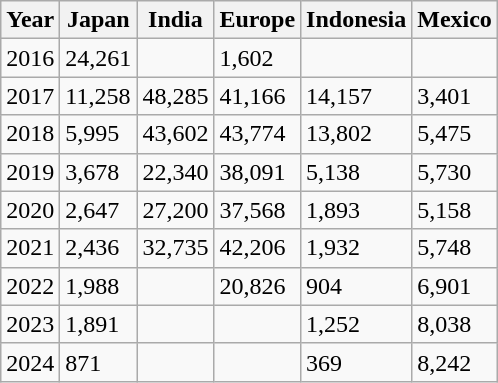<table class="wikitable">
<tr>
<th>Year</th>
<th>Japan</th>
<th>India</th>
<th>Europe</th>
<th>Indonesia</th>
<th>Mexico</th>
</tr>
<tr>
<td>2016</td>
<td>24,261</td>
<td></td>
<td>1,602</td>
<td></td>
<td></td>
</tr>
<tr>
<td>2017</td>
<td>11,258</td>
<td>48,285</td>
<td>41,166</td>
<td>14,157</td>
<td>3,401</td>
</tr>
<tr>
<td>2018</td>
<td>5,995</td>
<td>43,602</td>
<td>43,774</td>
<td>13,802</td>
<td>5,475</td>
</tr>
<tr>
<td>2019</td>
<td>3,678</td>
<td>22,340</td>
<td>38,091</td>
<td>5,138</td>
<td>5,730</td>
</tr>
<tr>
<td>2020</td>
<td>2,647</td>
<td>27,200</td>
<td>37,568</td>
<td>1,893</td>
<td>5,158</td>
</tr>
<tr>
<td>2021</td>
<td>2,436</td>
<td>32,735</td>
<td>42,206</td>
<td>1,932</td>
<td>5,748</td>
</tr>
<tr>
<td>2022</td>
<td>1,988</td>
<td></td>
<td>20,826</td>
<td>904</td>
<td>6,901</td>
</tr>
<tr>
<td>2023</td>
<td>1,891</td>
<td></td>
<td></td>
<td>1,252</td>
<td>8,038</td>
</tr>
<tr>
<td>2024</td>
<td>871</td>
<td></td>
<td></td>
<td>369</td>
<td>8,242</td>
</tr>
</table>
